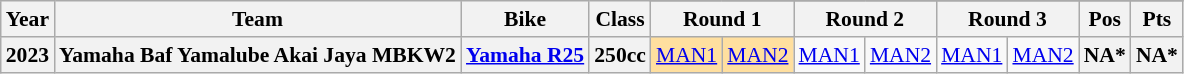<table class="wikitable" style="text-align:center; font-size:90%">
<tr>
<th valign="middle" rowspan=2>Year</th>
<th valign="middle" rowspan=2>Team</th>
<th valign="middle" rowspan=2>Bike</th>
<th valign="middle" rowspan=2>Class</th>
</tr>
<tr>
<th colspan=2>Round 1</th>
<th colspan=2>Round 2</th>
<th colspan=2>Round 3</th>
<th>Pos</th>
<th>Pts</th>
</tr>
<tr>
<th>2023</th>
<th>Yamaha Baf Yamalube Akai Jaya MBKW2</th>
<th><a href='#'>Yamaha R25</a></th>
<th>250cc</th>
<td style="background:#FFDF9F;"><a href='#'>MAN1</a><br></td>
<td style="background:#FFDF9F;"><a href='#'>MAN2</a><br></td>
<td style="background:#;"><a href='#'>MAN1</a><br></td>
<td style="background:#;"><a href='#'>MAN2</a><br></td>
<td style="background:#;"><a href='#'>MAN1</a><br></td>
<td style="background:#;"><a href='#'>MAN2</a><br></td>
<th style="background:#;">NA*</th>
<th style="background:#;">NA*</th>
</tr>
</table>
